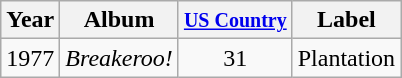<table class="wikitable">
<tr>
<th>Year</th>
<th>Album</th>
<th><small><a href='#'>US Country</a></small></th>
<th>Label</th>
</tr>
<tr>
<td>1977</td>
<td><em>Breakeroo!</em></td>
<td align="center">31</td>
<td>Plantation</td>
</tr>
</table>
